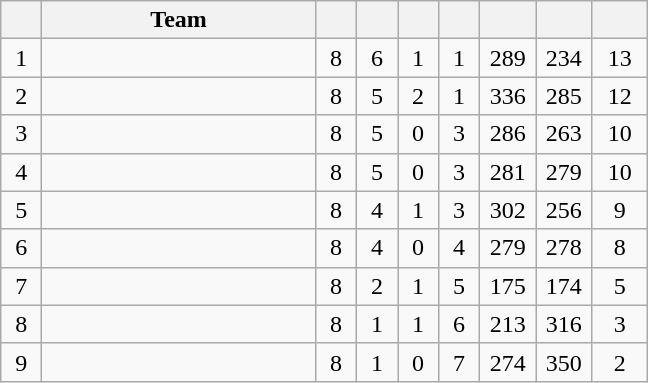<table class=wikitable style=text-align:center>
<tr>
<th width=20 abbr=Position></th>
<th width=175>Team</th>
<th width=20 abbr=Played></th>
<th width=20 abbr=Won></th>
<th width=20 abbr=Drawn></th>
<th width=20 abbr=Lost></th>
<th width=30 abbr=Goal for></th>
<th width=30 abbr=Goal against></th>
<th width=30 abbr=Points></th>
</tr>
<tr>
<td>1</td>
<td align=left></td>
<td>8</td>
<td>6</td>
<td>1</td>
<td>1</td>
<td>289</td>
<td>234</td>
<td>13</td>
</tr>
<tr>
<td>2</td>
<td align=left></td>
<td>8</td>
<td>5</td>
<td>2</td>
<td>1</td>
<td>336</td>
<td>285</td>
<td>12</td>
</tr>
<tr>
<td>3</td>
<td align=left></td>
<td>8</td>
<td>5</td>
<td>0</td>
<td>3</td>
<td>286</td>
<td>263</td>
<td>10</td>
</tr>
<tr>
<td>4</td>
<td align=left></td>
<td>8</td>
<td>5</td>
<td>0</td>
<td>3</td>
<td>281</td>
<td>279</td>
<td>10</td>
</tr>
<tr>
<td>5</td>
<td align=left></td>
<td>8</td>
<td>4</td>
<td>1</td>
<td>3</td>
<td>302</td>
<td>256</td>
<td>9</td>
</tr>
<tr>
<td>6</td>
<td align=left></td>
<td>8</td>
<td>4</td>
<td>0</td>
<td>4</td>
<td>279</td>
<td>278</td>
<td>8</td>
</tr>
<tr>
<td>7</td>
<td align=left></td>
<td>8</td>
<td>2</td>
<td>1</td>
<td>5</td>
<td>175</td>
<td>174</td>
<td>5</td>
</tr>
<tr>
<td>8</td>
<td align=left></td>
<td>8</td>
<td>1</td>
<td>1</td>
<td>6</td>
<td>213</td>
<td>316</td>
<td>3</td>
</tr>
<tr>
<td>9</td>
<td align=left></td>
<td>8</td>
<td>1</td>
<td>0</td>
<td>7</td>
<td>274</td>
<td>350</td>
<td>2</td>
</tr>
</table>
